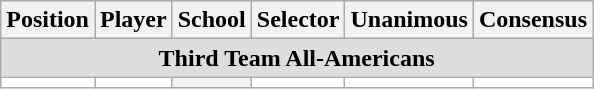<table class="wikitable">
<tr>
<th>Position</th>
<th>Player</th>
<th>School</th>
<th>Selector</th>
<th>Unanimous</th>
<th>Consensus</th>
</tr>
<tr>
<td colspan="6" style="text-align:center; background:#ddd;"><strong>Third Team All-Americans</strong></td>
</tr>
<tr style="text-align:center;">
<td style="background:white"></td>
<td style="background:white"></td>
<th></th>
<td style="background:white"></td>
<td style="background:white"></td>
<td style="background:white"></td>
</tr>
</table>
